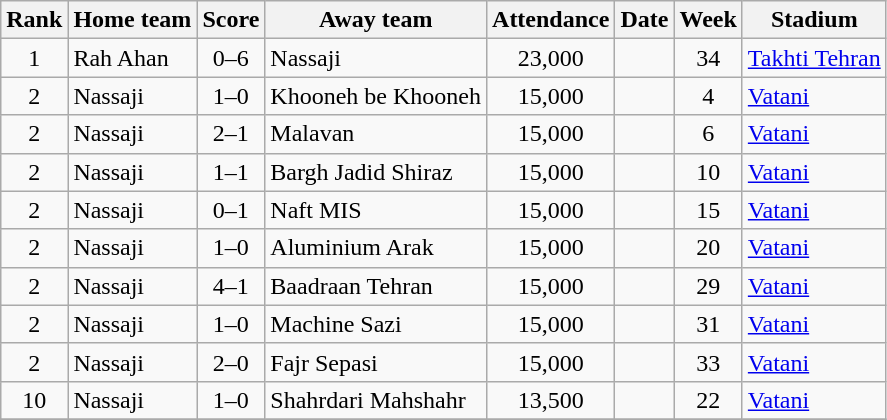<table class="wikitable sortable">
<tr>
<th>Rank</th>
<th>Home team</th>
<th>Score</th>
<th>Away team</th>
<th>Attendance</th>
<th>Date</th>
<th>Week</th>
<th>Stadium</th>
</tr>
<tr>
<td align=center>1</td>
<td>Rah Ahan</td>
<td align=center>0–6</td>
<td>Nassaji</td>
<td align=center>23,000</td>
<td></td>
<td align=center>34</td>
<td><a href='#'>Takhti Tehran</a></td>
</tr>
<tr>
<td align=center>2</td>
<td>Nassaji</td>
<td align=center>1–0</td>
<td>Khooneh be Khooneh</td>
<td align=center>15,000</td>
<td></td>
<td align=center>4</td>
<td><a href='#'>Vatani</a></td>
</tr>
<tr>
<td align=center>2</td>
<td>Nassaji</td>
<td align=center>2–1</td>
<td>Malavan</td>
<td align=center>15,000</td>
<td></td>
<td align=center>6</td>
<td><a href='#'>Vatani</a></td>
</tr>
<tr>
<td align=center>2</td>
<td>Nassaji</td>
<td align=center>1–1</td>
<td>Bargh Jadid Shiraz</td>
<td align=center>15,000</td>
<td></td>
<td align=center>10</td>
<td><a href='#'>Vatani</a></td>
</tr>
<tr>
<td align=center>2</td>
<td>Nassaji</td>
<td align=center>0–1</td>
<td>Naft MIS</td>
<td align=center>15,000</td>
<td></td>
<td align=center>15</td>
<td><a href='#'>Vatani</a></td>
</tr>
<tr>
<td align=center>2</td>
<td>Nassaji</td>
<td align=center>1–0</td>
<td>Aluminium Arak</td>
<td align=center>15,000</td>
<td></td>
<td align=center>20</td>
<td><a href='#'>Vatani</a></td>
</tr>
<tr>
<td align=center>2</td>
<td>Nassaji</td>
<td align=center>4–1</td>
<td>Baadraan Tehran</td>
<td align=center>15,000</td>
<td></td>
<td align=center>29</td>
<td><a href='#'>Vatani</a></td>
</tr>
<tr>
<td align=center>2</td>
<td>Nassaji</td>
<td align=center>1–0</td>
<td>Machine Sazi</td>
<td align=center>15,000</td>
<td></td>
<td align=center>31</td>
<td><a href='#'>Vatani</a></td>
</tr>
<tr>
<td align=center>2</td>
<td>Nassaji</td>
<td align=center>2–0</td>
<td>Fajr Sepasi</td>
<td align=center>15,000</td>
<td></td>
<td align=center>33</td>
<td><a href='#'>Vatani</a></td>
</tr>
<tr>
<td align=center>10</td>
<td>Nassaji</td>
<td align=center>1–0</td>
<td>Shahrdari Mahshahr</td>
<td align=center>13,500</td>
<td></td>
<td align=center>22</td>
<td><a href='#'>Vatani</a></td>
</tr>
<tr>
</tr>
</table>
